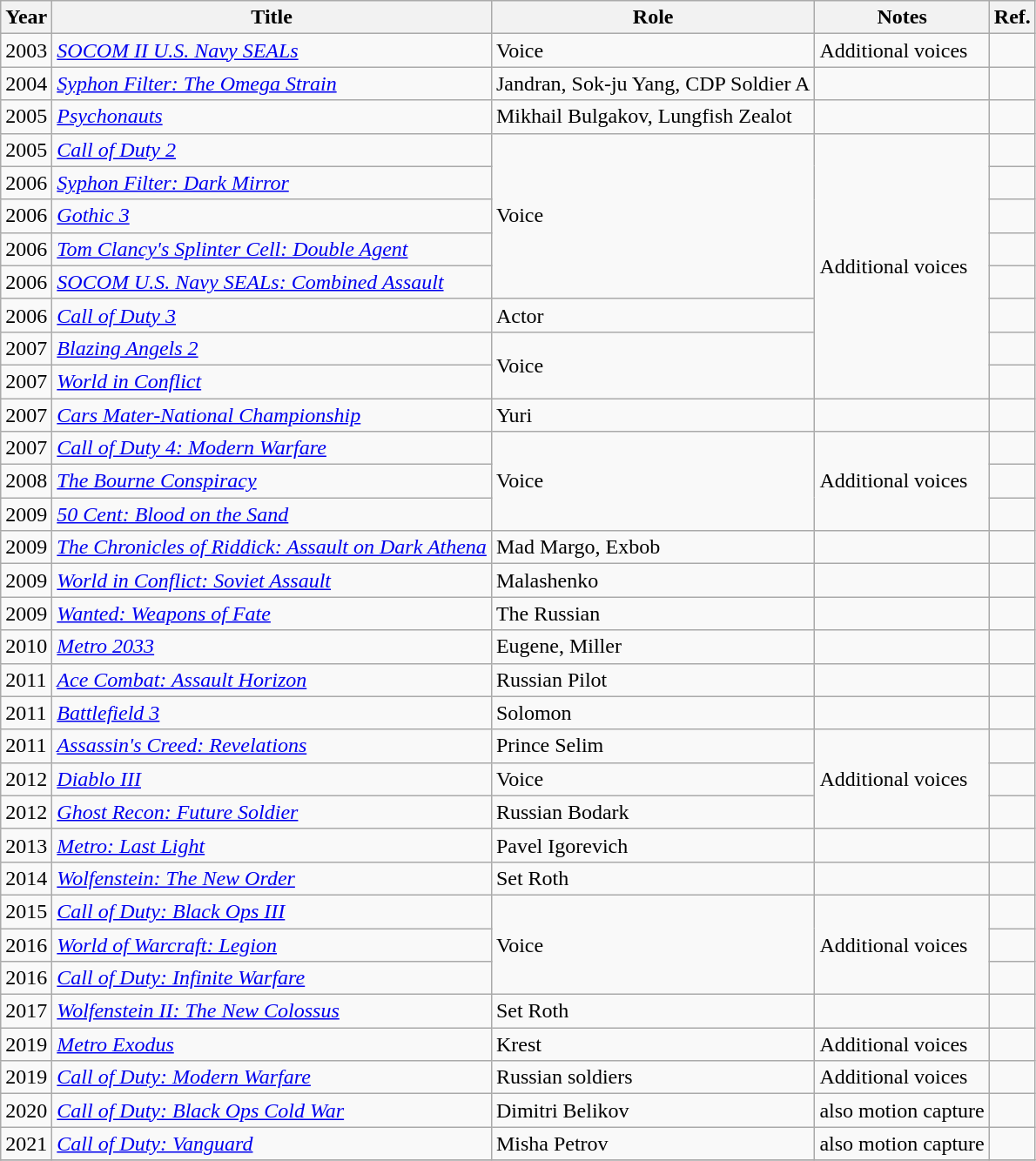<table class="wikitable sortable">
<tr>
<th>Year</th>
<th>Title</th>
<th>Role</th>
<th class="unsortable">Notes</th>
<th>Ref.</th>
</tr>
<tr>
<td>2003</td>
<td><em><a href='#'>SOCOM II U.S. Navy SEALs</a></em></td>
<td>Voice</td>
<td>Additional voices</td>
<td></td>
</tr>
<tr>
<td>2004</td>
<td><em><a href='#'>Syphon Filter: The Omega Strain</a></em></td>
<td>Jandran, Sok-ju Yang, CDP Soldier A</td>
<td></td>
<td></td>
</tr>
<tr>
<td>2005</td>
<td><em><a href='#'>Psychonauts</a></em></td>
<td>Mikhail Bulgakov, Lungfish Zealot</td>
<td></td>
<td></td>
</tr>
<tr>
<td>2005</td>
<td><em><a href='#'>Call of Duty 2</a></em></td>
<td rowspan="5">Voice</td>
<td rowspan="8">Additional voices</td>
<td></td>
</tr>
<tr>
<td>2006</td>
<td><em><a href='#'>Syphon Filter: Dark Mirror</a></em></td>
<td></td>
</tr>
<tr>
<td>2006</td>
<td><em><a href='#'>Gothic 3</a></em></td>
<td></td>
</tr>
<tr>
<td>2006</td>
<td><em><a href='#'>Tom Clancy's Splinter Cell: Double Agent</a></em></td>
<td></td>
</tr>
<tr>
<td>2006</td>
<td><em><a href='#'>SOCOM U.S. Navy SEALs: Combined Assault</a></em></td>
<td></td>
</tr>
<tr>
<td>2006</td>
<td><em><a href='#'>Call of Duty 3</a></em></td>
<td>Actor</td>
<td></td>
</tr>
<tr>
<td>2007</td>
<td><em><a href='#'>Blazing Angels 2</a></em></td>
<td rowspan="2">Voice</td>
<td></td>
</tr>
<tr>
<td>2007</td>
<td><em><a href='#'>World in Conflict</a></em></td>
<td></td>
</tr>
<tr>
<td>2007</td>
<td><em><a href='#'>Cars Mater-National Championship</a></em></td>
<td>Yuri</td>
<td></td>
<td></td>
</tr>
<tr>
<td>2007</td>
<td><em><a href='#'>Call of Duty 4: Modern Warfare </a></em></td>
<td rowspan="3">Voice</td>
<td rowspan="3">Additional voices</td>
<td></td>
</tr>
<tr>
<td>2008</td>
<td><em><a href='#'>The Bourne Conspiracy</a></em></td>
<td></td>
</tr>
<tr>
<td>2009</td>
<td><em><a href='#'>50 Cent: Blood on the Sand</a></em></td>
<td></td>
</tr>
<tr>
<td>2009</td>
<td><em><a href='#'>The Chronicles of Riddick: Assault on Dark Athena</a></em></td>
<td>Mad Margo, Exbob</td>
<td></td>
<td></td>
</tr>
<tr>
<td>2009</td>
<td><em><a href='#'>World in Conflict: Soviet Assault</a></em></td>
<td>Malashenko</td>
<td></td>
<td></td>
</tr>
<tr>
<td>2009</td>
<td><em><a href='#'>Wanted: Weapons of Fate </a></em></td>
<td>The Russian</td>
<td></td>
<td></td>
</tr>
<tr>
<td>2010</td>
<td><em><a href='#'>Metro 2033</a></em></td>
<td>Eugene, Miller</td>
<td></td>
<td></td>
</tr>
<tr>
<td>2011</td>
<td><em><a href='#'>Ace Combat: Assault Horizon</a></em></td>
<td>Russian Pilot</td>
<td></td>
<td></td>
</tr>
<tr>
<td>2011</td>
<td><em><a href='#'>Battlefield 3</a></em></td>
<td>Solomon</td>
<td></td>
<td></td>
</tr>
<tr>
<td>2011</td>
<td><em><a href='#'>Assassin's Creed: Revelations</a></em></td>
<td>Prince Selim</td>
<td rowspan="3">Additional voices</td>
<td></td>
</tr>
<tr>
<td>2012</td>
<td><em><a href='#'>Diablo III</a></em></td>
<td>Voice</td>
<td></td>
</tr>
<tr>
<td>2012</td>
<td><em><a href='#'>Ghost Recon: Future Soldier</a></em></td>
<td>Russian Bodark</td>
<td></td>
</tr>
<tr>
<td>2013</td>
<td><em><a href='#'>Metro: Last Light</a></em></td>
<td>Pavel Igorevich</td>
<td></td>
<td></td>
</tr>
<tr>
<td>2014</td>
<td><em><a href='#'>Wolfenstein: The New Order</a></em></td>
<td>Set Roth</td>
<td></td>
<td></td>
</tr>
<tr>
<td>2015</td>
<td><em><a href='#'>Call of Duty: Black Ops III</a></em></td>
<td rowspan="3">Voice</td>
<td rowspan="3">Additional voices</td>
<td></td>
</tr>
<tr>
<td>2016</td>
<td><em><a href='#'>World of Warcraft: Legion</a></em></td>
<td></td>
</tr>
<tr>
<td>2016</td>
<td><em><a href='#'>Call of Duty: Infinite Warfare</a></em></td>
<td></td>
</tr>
<tr>
<td>2017</td>
<td><em><a href='#'>Wolfenstein II: The New Colossus</a></em></td>
<td>Set Roth</td>
<td></td>
<td></td>
</tr>
<tr>
<td>2019</td>
<td><em><a href='#'>Metro Exodus</a></em></td>
<td>Krest</td>
<td>Additional voices</td>
<td></td>
</tr>
<tr>
<td>2019</td>
<td><em><a href='#'>Call of Duty: Modern Warfare</a></em></td>
<td>Russian soldiers</td>
<td>Additional voices</td>
<td></td>
</tr>
<tr>
<td>2020</td>
<td><em><a href='#'>Call of Duty: Black Ops Cold War</a></em></td>
<td>Dimitri Belikov</td>
<td>also motion capture</td>
<td></td>
</tr>
<tr>
<td>2021</td>
<td><em><a href='#'>Call of Duty: Vanguard</a></em></td>
<td>Misha Petrov</td>
<td>also motion capture</td>
<td></td>
</tr>
<tr>
</tr>
</table>
